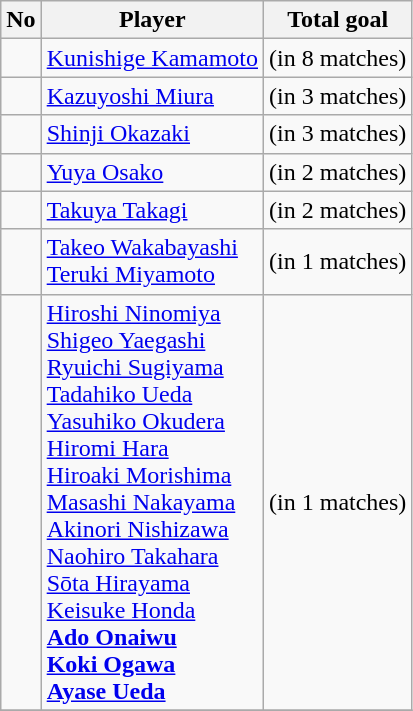<table class="wikitable sortable">
<tr>
<th>No</th>
<th>Player</th>
<th>Total goal</th>
</tr>
<tr>
<td></td>
<td><a href='#'>Kunishige Kamamoto</a></td>
<td> (in 8 matches)</td>
</tr>
<tr>
<td></td>
<td><a href='#'>Kazuyoshi Miura</a></td>
<td> (in 3 matches)</td>
</tr>
<tr>
<td></td>
<td><a href='#'>Shinji Okazaki</a></td>
<td> (in 3 matches)</td>
</tr>
<tr>
<td></td>
<td><a href='#'>Yuya Osako</a></td>
<td> (in 2 matches)</td>
</tr>
<tr>
<td></td>
<td><a href='#'>Takuya Takagi</a></td>
<td> (in 2 matches)</td>
</tr>
<tr>
<td></td>
<td><a href='#'>Takeo Wakabayashi</a><br><a href='#'>Teruki Miyamoto</a></td>
<td> (in 1 matches)</td>
</tr>
<tr>
<td></td>
<td><a href='#'>Hiroshi Ninomiya</a><br><a href='#'>Shigeo Yaegashi</a><br><a href='#'>Ryuichi Sugiyama</a><br><a href='#'>Tadahiko Ueda</a><br><a href='#'>Yasuhiko Okudera</a><br><a href='#'>Hiromi Hara</a><br><a href='#'>Hiroaki Morishima</a><br><a href='#'>Masashi Nakayama</a><br><a href='#'>Akinori Nishizawa</a><br><a href='#'>Naohiro Takahara</a><br><a href='#'>Sōta Hirayama</a><br><a href='#'>Keisuke Honda</a><br><strong><a href='#'>Ado Onaiwu</a></strong><br><strong><a href='#'>Koki Ogawa</a></strong><br><strong><a href='#'>Ayase Ueda</a></strong></td>
<td> (in 1 matches)</td>
</tr>
<tr>
</tr>
</table>
